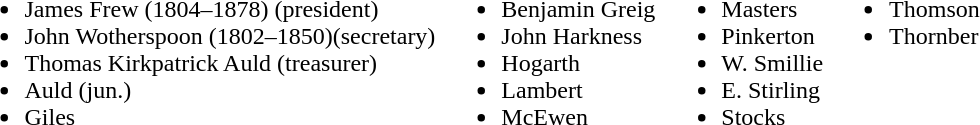<table>
<tr valign=top>
<td><br><ul><li>James Frew (1804–1878) (president)</li><li>John Wotherspoon (1802–1850)(secretary)</li><li>Thomas Kirkpatrick Auld (treasurer)</li><li>Auld (jun.)</li><li>Giles</li></ul></td>
<td><br><ul><li>Benjamin Greig</li><li>John Harkness</li><li>Hogarth</li><li>Lambert</li><li>McEwen</li></ul></td>
<td><br><ul><li>Masters</li><li>Pinkerton</li><li>W. Smillie</li><li>E. Stirling</li><li>Stocks</li></ul></td>
<td><br><ul><li>Thomson</li><li>Thornber</li></ul></td>
</tr>
</table>
